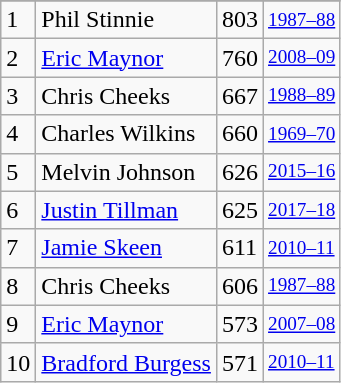<table class="wikitable">
<tr>
</tr>
<tr>
<td>1</td>
<td>Phil Stinnie</td>
<td>803</td>
<td style="font-size:80%;"><a href='#'>1987–88</a></td>
</tr>
<tr>
<td>2</td>
<td><a href='#'>Eric Maynor</a></td>
<td>760</td>
<td style="font-size:80%;"><a href='#'>2008–09</a></td>
</tr>
<tr>
<td>3</td>
<td>Chris Cheeks</td>
<td>667</td>
<td style="font-size:80%;"><a href='#'>1988–89</a></td>
</tr>
<tr>
<td>4</td>
<td>Charles Wilkins</td>
<td>660</td>
<td style="font-size:80%;"><a href='#'>1969–70</a></td>
</tr>
<tr>
<td>5</td>
<td>Melvin Johnson</td>
<td>626</td>
<td style="font-size:80%;"><a href='#'>2015–16</a></td>
</tr>
<tr>
<td>6</td>
<td><a href='#'>Justin Tillman</a></td>
<td>625</td>
<td style="font-size:80%;"><a href='#'>2017–18</a></td>
</tr>
<tr>
<td>7</td>
<td><a href='#'>Jamie Skeen</a></td>
<td>611</td>
<td style="font-size:80%;"><a href='#'>2010–11</a></td>
</tr>
<tr>
<td>8</td>
<td>Chris Cheeks</td>
<td>606</td>
<td style="font-size:80%;"><a href='#'>1987–88</a></td>
</tr>
<tr>
<td>9</td>
<td><a href='#'>Eric Maynor</a></td>
<td>573</td>
<td style="font-size:80%;"><a href='#'>2007–08</a></td>
</tr>
<tr>
<td>10</td>
<td><a href='#'>Bradford Burgess</a></td>
<td>571</td>
<td style="font-size:80%;"><a href='#'>2010–11</a></td>
</tr>
</table>
